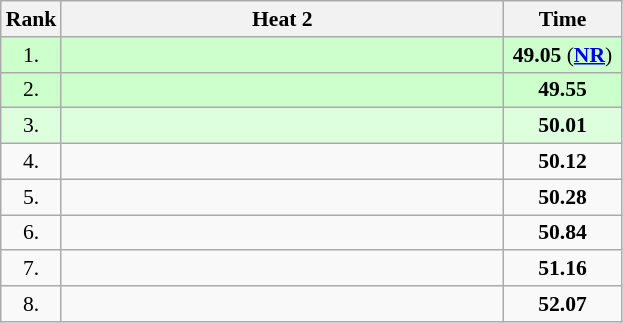<table class="wikitable" style="border-collapse: collapse; font-size: 90%;">
<tr>
<th>Rank</th>
<th style="width: 20em">Heat 2</th>
<th style="width: 5em">Time</th>
</tr>
<tr style="background:#ccffcc;">
<td align="center">1.</td>
<td></td>
<td align="center"><strong>49.05</strong> (<strong><a href='#'>NR</a></strong>)</td>
</tr>
<tr style="background:#ccffcc;">
<td align="center">2.</td>
<td></td>
<td align="center"><strong>49.55</strong></td>
</tr>
<tr style="background:#ddffdd;">
<td align="center">3.</td>
<td></td>
<td align="center"><strong>50.01</strong></td>
</tr>
<tr>
<td align="center">4.</td>
<td></td>
<td align="center"><strong>50.12 </strong></td>
</tr>
<tr>
<td align="center">5.</td>
<td></td>
<td align="center"><strong>50.28</strong></td>
</tr>
<tr>
<td align="center">6.</td>
<td></td>
<td align="center"><strong>50.84</strong></td>
</tr>
<tr>
<td align="center">7.</td>
<td></td>
<td align="center"><strong>51.16</strong></td>
</tr>
<tr>
<td align="center">8.</td>
<td></td>
<td align="center"><strong>52.07 </strong></td>
</tr>
</table>
